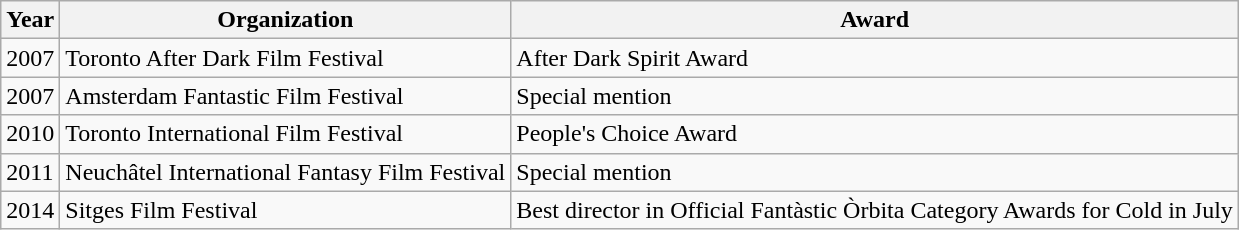<table class="wikitable" border="1">
<tr>
<th>Year</th>
<th>Organization</th>
<th>Award</th>
</tr>
<tr>
<td>2007</td>
<td>Toronto After Dark Film Festival</td>
<td>After Dark Spirit Award</td>
</tr>
<tr>
<td>2007</td>
<td>Amsterdam Fantastic Film Festival</td>
<td>Special mention</td>
</tr>
<tr>
<td>2010</td>
<td>Toronto International Film Festival</td>
<td>People's Choice Award</td>
</tr>
<tr>
<td>2011</td>
<td>Neuchâtel International Fantasy Film Festival</td>
<td>Special mention</td>
</tr>
<tr>
<td>2014</td>
<td>Sitges Film Festival</td>
<td>Best director in Official Fantàstic Òrbita Category Awards for Cold in July</td>
</tr>
</table>
